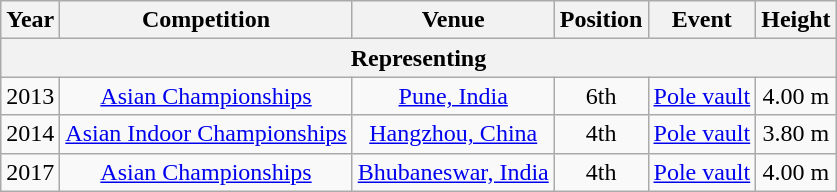<table class="wikitable sortable" style=text-align:center>
<tr>
<th>Year</th>
<th>Competition</th>
<th>Venue</th>
<th>Position</th>
<th>Event</th>
<th>Height</th>
</tr>
<tr>
<th colspan="6">Representing </th>
</tr>
<tr>
<td>2013</td>
<td><a href='#'>Asian Championships</a></td>
<td><a href='#'>Pune, India</a></td>
<td>6th</td>
<td><a href='#'>Pole vault</a></td>
<td>4.00 m</td>
</tr>
<tr>
<td>2014</td>
<td><a href='#'>Asian Indoor Championships</a></td>
<td><a href='#'>Hangzhou, China</a></td>
<td>4th</td>
<td><a href='#'>Pole vault</a></td>
<td>3.80 m</td>
</tr>
<tr>
<td>2017</td>
<td><a href='#'>Asian Championships</a></td>
<td><a href='#'>Bhubaneswar, India</a></td>
<td>4th</td>
<td><a href='#'>Pole vault</a></td>
<td>4.00 m</td>
</tr>
</table>
